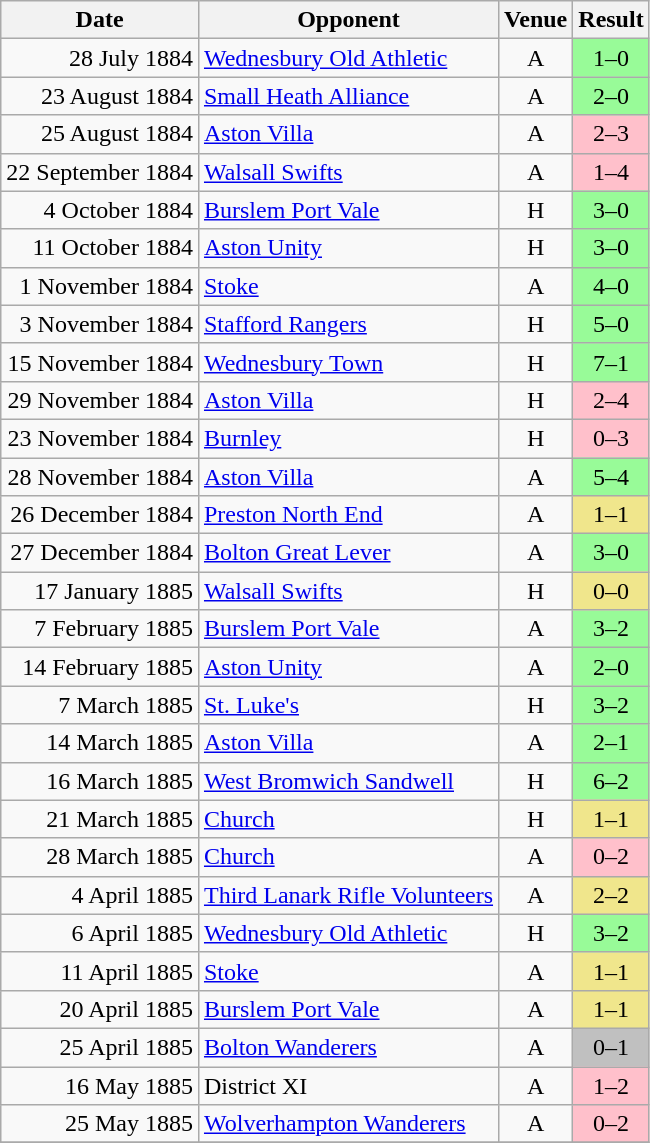<table class="wikitable">
<tr>
<th>Date</th>
<th>Opponent</th>
<th>Venue</th>
<th>Result</th>
</tr>
<tr>
<td align="right">28 July 1884</td>
<td><a href='#'>Wednesbury Old Athletic</a></td>
<td align="center">A</td>
<td align="center" bgcolor="PaleGreen">1–0</td>
</tr>
<tr>
<td align="right">23 August 1884</td>
<td><a href='#'>Small Heath Alliance</a></td>
<td align="center">A</td>
<td align="center" bgcolor="PaleGreen">2–0</td>
</tr>
<tr>
<td align="right">25 August 1884</td>
<td><a href='#'>Aston Villa</a></td>
<td align="center">A</td>
<td align="center" bgcolor="Pink">2–3</td>
</tr>
<tr>
<td align="right">22 September 1884</td>
<td><a href='#'>Walsall Swifts</a></td>
<td align="center">A</td>
<td align="center" bgcolor="Pink">1–4</td>
</tr>
<tr>
<td align="right">4 October 1884</td>
<td><a href='#'>Burslem Port Vale</a></td>
<td align="center">H</td>
<td align="center" bgcolor="PaleGreen">3–0</td>
</tr>
<tr>
<td align="right">11 October 1884</td>
<td><a href='#'>Aston Unity</a></td>
<td align="center">H</td>
<td align="center" bgcolor="PaleGreen">3–0</td>
</tr>
<tr>
<td align="right">1 November 1884</td>
<td><a href='#'>Stoke</a></td>
<td align="center">A</td>
<td align="center" bgcolor="PaleGreen">4–0</td>
</tr>
<tr>
<td align="right">3 November 1884</td>
<td><a href='#'>Stafford Rangers</a></td>
<td align="center">H</td>
<td align="center" bgcolor="PaleGreen">5–0</td>
</tr>
<tr>
<td align="right">15 November 1884</td>
<td><a href='#'>Wednesbury Town</a></td>
<td align="center">H</td>
<td align="center" bgcolor="PaleGreen">7–1</td>
</tr>
<tr>
<td align="right">29 November 1884</td>
<td><a href='#'>Aston Villa</a></td>
<td align="center">H</td>
<td align="center" bgcolor="Pink">2–4</td>
</tr>
<tr>
<td align="right">23 November 1884</td>
<td><a href='#'>Burnley</a></td>
<td align="center">H</td>
<td align="center" bgcolor="Pink">0–3</td>
</tr>
<tr>
<td align="right">28 November 1884</td>
<td><a href='#'>Aston Villa</a></td>
<td align="center">A</td>
<td align="center" bgcolor="PaleGreen">5–4</td>
</tr>
<tr>
<td align="right">26 December 1884</td>
<td><a href='#'>Preston North End</a></td>
<td align="center">A</td>
<td align="center" bgcolor="Khaki">1–1</td>
</tr>
<tr>
<td align="right">27 December 1884</td>
<td><a href='#'>Bolton Great Lever</a></td>
<td align="center">A</td>
<td align="center" bgcolor="PaleGreen">3–0</td>
</tr>
<tr>
<td align="right">17 January 1885</td>
<td><a href='#'>Walsall Swifts</a></td>
<td align="center">H</td>
<td align="center" bgcolor="Khaki">0–0</td>
</tr>
<tr>
<td align="right">7 February 1885</td>
<td><a href='#'>Burslem Port Vale</a></td>
<td align="center">A</td>
<td align="center" bgcolor="PaleGreen">3–2</td>
</tr>
<tr>
<td align="right">14 February 1885</td>
<td><a href='#'>Aston Unity</a></td>
<td align="center">A</td>
<td align="center" bgcolor="PaleGreen">2–0</td>
</tr>
<tr>
<td align="right">7 March 1885</td>
<td><a href='#'>St. Luke's</a></td>
<td align="center">H</td>
<td align="center" bgcolor="PaleGreen">3–2</td>
</tr>
<tr>
<td align="right">14 March 1885</td>
<td><a href='#'>Aston Villa</a></td>
<td align="center">A</td>
<td align="center" bgcolor="PaleGreen">2–1</td>
</tr>
<tr>
<td align="right">16 March 1885</td>
<td><a href='#'>West Bromwich Sandwell</a></td>
<td align="center">H</td>
<td align="center" bgcolor="PaleGreen">6–2</td>
</tr>
<tr>
<td align="right">21 March 1885</td>
<td><a href='#'>Church</a></td>
<td align="center">H</td>
<td align="center" bgcolor="Khaki">1–1</td>
</tr>
<tr>
<td align="right">28 March 1885</td>
<td><a href='#'>Church</a></td>
<td align="center">A</td>
<td align="center" bgcolor="Pink">0–2</td>
</tr>
<tr>
<td align="right">4 April 1885</td>
<td><a href='#'>Third Lanark Rifle Volunteers</a></td>
<td align="center">A</td>
<td align="center" bgcolor="Khaki">2–2</td>
</tr>
<tr>
<td align="right">6 April 1885</td>
<td><a href='#'>Wednesbury Old Athletic</a></td>
<td align="center">H</td>
<td align="center" bgcolor="PaleGreen">3–2</td>
</tr>
<tr>
<td align="right">11 April 1885</td>
<td><a href='#'>Stoke</a></td>
<td align="center">A</td>
<td align="center" bgcolor="Khaki">1–1</td>
</tr>
<tr>
<td align="right">20 April 1885</td>
<td><a href='#'>Burslem Port Vale</a></td>
<td align="center">A</td>
<td align="center" bgcolor="Khaki">1–1</td>
</tr>
<tr>
<td align="right">25 April 1885</td>
<td><a href='#'>Bolton Wanderers</a></td>
<td align="center">A</td>
<td align="center" bgcolor="Silver">0–1</td>
</tr>
<tr>
<td align="right">16 May 1885</td>
<td>District XI</td>
<td align="center">A</td>
<td align="center" bgcolor="Pink">1–2</td>
</tr>
<tr>
<td align="right">25 May 1885</td>
<td><a href='#'>Wolverhampton Wanderers</a></td>
<td align="center">A</td>
<td align="center" bgcolor="Pink">0–2</td>
</tr>
<tr>
</tr>
</table>
